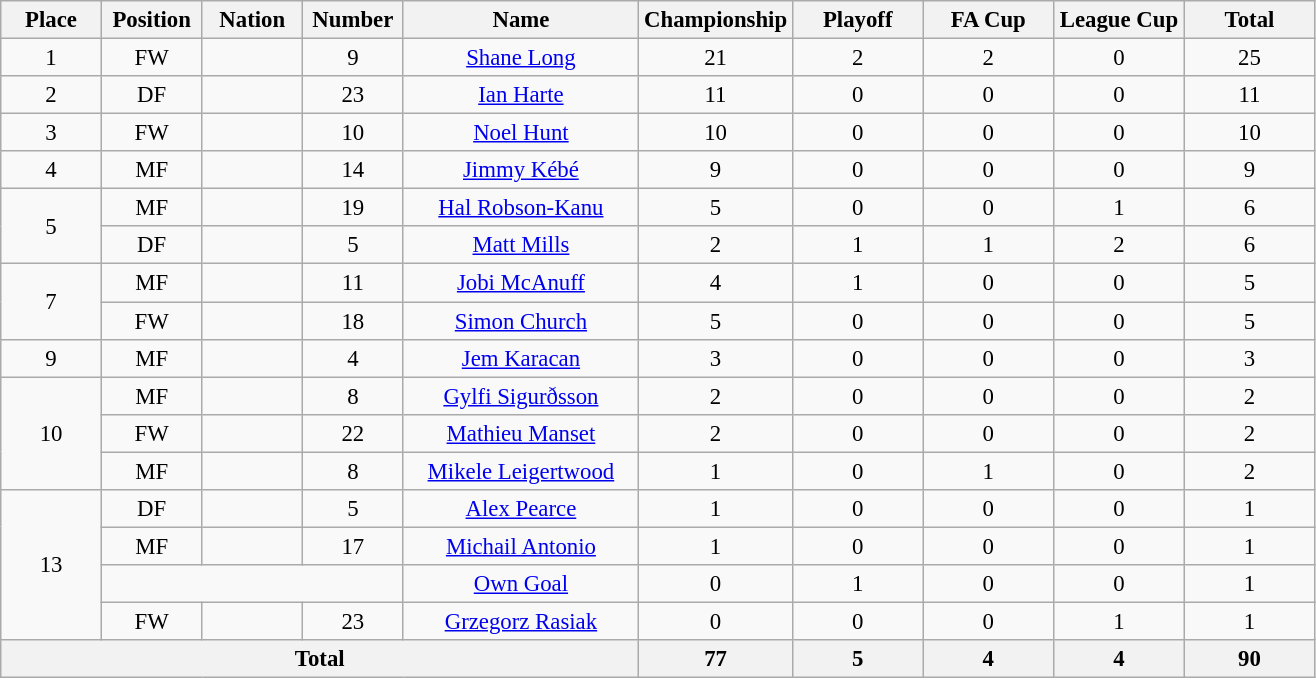<table class="wikitable" style="font-size: 95%; text-align: center;">
<tr>
<th width=60>Place</th>
<th width=60>Position</th>
<th width=60>Nation</th>
<th width=60>Number</th>
<th width=150>Name</th>
<th width=80>Championship</th>
<th width=80>Playoff</th>
<th width=80>FA Cup</th>
<th width=80>League Cup</th>
<th width=80>Total</th>
</tr>
<tr>
<td>1</td>
<td>FW</td>
<td></td>
<td>9</td>
<td><a href='#'>Shane Long</a></td>
<td>21</td>
<td>2</td>
<td>2</td>
<td>0</td>
<td>25</td>
</tr>
<tr>
<td>2</td>
<td>DF</td>
<td></td>
<td>23</td>
<td><a href='#'>Ian Harte</a></td>
<td>11</td>
<td>0</td>
<td>0</td>
<td>0</td>
<td>11</td>
</tr>
<tr>
<td>3</td>
<td>FW</td>
<td></td>
<td>10</td>
<td><a href='#'>Noel Hunt</a></td>
<td>10</td>
<td>0</td>
<td>0</td>
<td>0</td>
<td>10</td>
</tr>
<tr>
<td>4</td>
<td>MF</td>
<td></td>
<td>14</td>
<td><a href='#'>Jimmy Kébé</a></td>
<td>9</td>
<td>0</td>
<td>0</td>
<td>0</td>
<td>9</td>
</tr>
<tr>
<td rowspan=2>5</td>
<td>MF</td>
<td></td>
<td>19</td>
<td><a href='#'>Hal Robson-Kanu</a></td>
<td>5</td>
<td>0</td>
<td>0</td>
<td>1</td>
<td>6</td>
</tr>
<tr>
<td>DF</td>
<td></td>
<td>5</td>
<td><a href='#'>Matt Mills</a></td>
<td>2</td>
<td>1</td>
<td>1</td>
<td>2</td>
<td>6</td>
</tr>
<tr>
<td rowspan=2>7</td>
<td>MF</td>
<td></td>
<td>11</td>
<td><a href='#'>Jobi McAnuff</a></td>
<td>4</td>
<td>1</td>
<td>0</td>
<td>0</td>
<td>5</td>
</tr>
<tr>
<td>FW</td>
<td></td>
<td>18</td>
<td><a href='#'>Simon Church</a></td>
<td>5</td>
<td>0</td>
<td>0</td>
<td>0</td>
<td>5</td>
</tr>
<tr>
<td>9</td>
<td>MF</td>
<td></td>
<td>4</td>
<td><a href='#'>Jem Karacan</a></td>
<td>3</td>
<td>0</td>
<td>0</td>
<td>0</td>
<td>3</td>
</tr>
<tr>
<td rowspan=3>10</td>
<td>MF</td>
<td></td>
<td>8</td>
<td><a href='#'>Gylfi Sigurðsson</a></td>
<td>2</td>
<td>0</td>
<td>0</td>
<td>0</td>
<td>2</td>
</tr>
<tr>
<td>FW</td>
<td></td>
<td>22</td>
<td><a href='#'>Mathieu Manset</a></td>
<td>2</td>
<td>0</td>
<td>0</td>
<td>0</td>
<td>2</td>
</tr>
<tr>
<td>MF</td>
<td></td>
<td>8</td>
<td><a href='#'>Mikele Leigertwood</a></td>
<td>1</td>
<td>0</td>
<td>1</td>
<td>0</td>
<td>2</td>
</tr>
<tr>
<td rowspan=4>13</td>
<td>DF</td>
<td></td>
<td>5</td>
<td><a href='#'>Alex Pearce</a></td>
<td>1</td>
<td>0</td>
<td>0</td>
<td>0</td>
<td>1</td>
</tr>
<tr>
<td>MF</td>
<td></td>
<td>17</td>
<td><a href='#'>Michail Antonio</a></td>
<td>1</td>
<td>0</td>
<td>0</td>
<td>0</td>
<td>1</td>
</tr>
<tr>
<td colspan=3></td>
<td><a href='#'>Own Goal</a></td>
<td>0</td>
<td>1</td>
<td>0</td>
<td>0</td>
<td>1</td>
</tr>
<tr>
<td>FW</td>
<td></td>
<td>23</td>
<td><a href='#'>Grzegorz Rasiak</a></td>
<td>0</td>
<td>0</td>
<td>0</td>
<td>1</td>
<td>1</td>
</tr>
<tr>
<th colspan=5>Total</th>
<th>77</th>
<th>5</th>
<th>4</th>
<th>4</th>
<th>90</th>
</tr>
</table>
